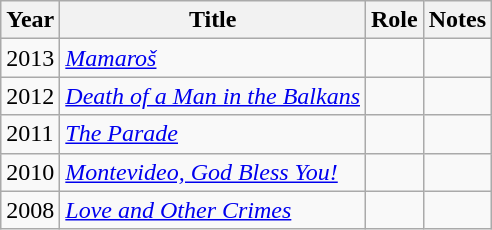<table class="wikitable sortable">
<tr>
<th>Year</th>
<th>Title</th>
<th>Role</th>
<th class="unsortable">Notes</th>
</tr>
<tr>
<td>2013</td>
<td><em><a href='#'>Mamaroš</a></em></td>
<td></td>
<td></td>
</tr>
<tr>
<td>2012</td>
<td><em><a href='#'>Death of a Man in the Balkans</a></em></td>
<td></td>
<td></td>
</tr>
<tr>
<td>2011</td>
<td><em><a href='#'>The Parade</a></em></td>
<td></td>
<td></td>
</tr>
<tr>
<td>2010</td>
<td><em><a href='#'>Montevideo, God Bless You!</a></em></td>
<td></td>
<td></td>
</tr>
<tr>
<td>2008</td>
<td><em><a href='#'>Love and Other Crimes</a></em></td>
<td></td>
<td></td>
</tr>
</table>
